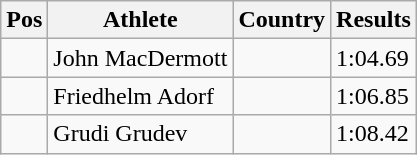<table class="wikitable">
<tr>
<th>Pos</th>
<th>Athlete</th>
<th>Country</th>
<th>Results</th>
</tr>
<tr>
<td align="center"></td>
<td>John MacDermott</td>
<td></td>
<td>1:04.69</td>
</tr>
<tr>
<td align="center"></td>
<td>Friedhelm Adorf</td>
<td></td>
<td>1:06.85</td>
</tr>
<tr>
<td align="center"></td>
<td>Grudi Grudev</td>
<td></td>
<td>1:08.42</td>
</tr>
</table>
